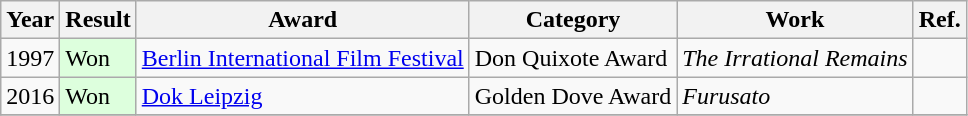<table class="wikitable">
<tr>
<th>Year</th>
<th>Result</th>
<th>Award</th>
<th>Category</th>
<th>Work</th>
<th>Ref.</th>
</tr>
<tr>
<td>1997</td>
<td style="background: #ddffdd">Won</td>
<td><a href='#'>Berlin International Film Festival</a></td>
<td>Don Quixote Award</td>
<td><em>The Irrational Remains</em></td>
<td></td>
</tr>
<tr>
<td>2016</td>
<td style="background: #ddffdd">Won</td>
<td><a href='#'>Dok Leipzig</a></td>
<td>Golden Dove Award</td>
<td><em>Furusato</em></td>
<td></td>
</tr>
<tr>
</tr>
</table>
